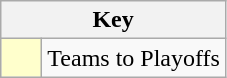<table class="wikitable" style="text-align: center;">
<tr>
<th colspan=2>Key</th>
</tr>
<tr>
<td style="background:#ffc; width:20px;"></td>
<td align=left>Teams to Playoffs</td>
</tr>
</table>
